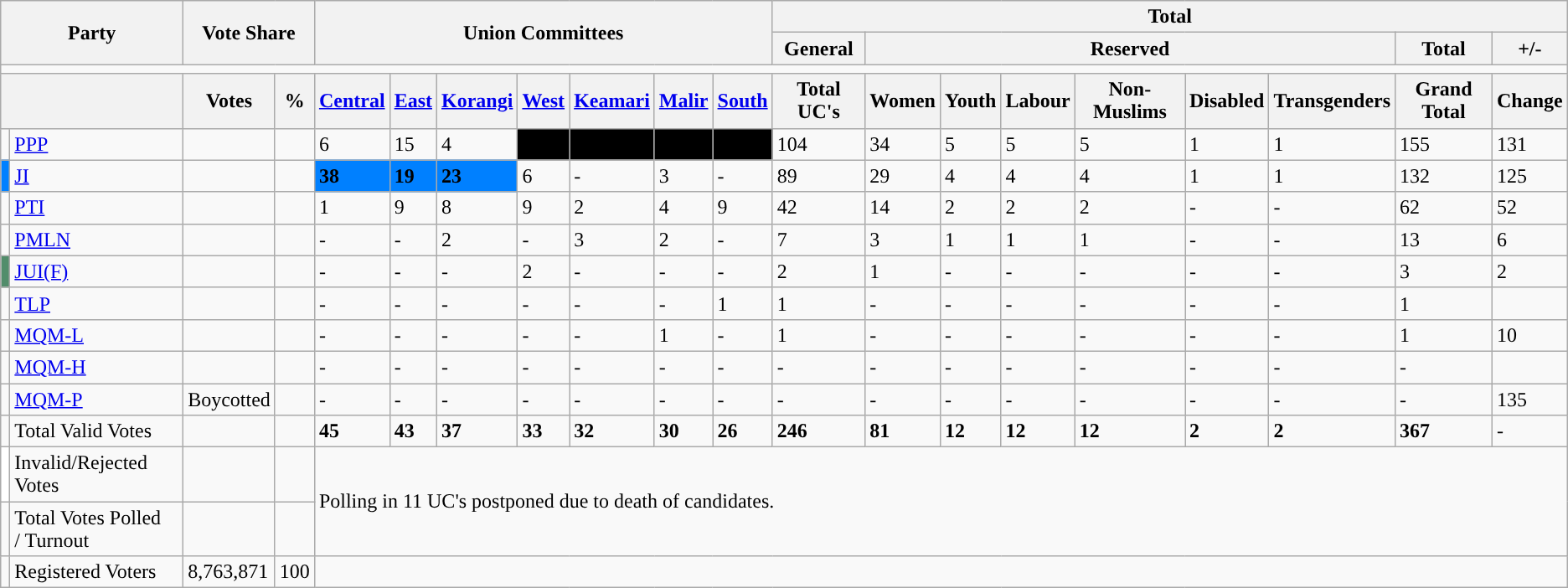<table class="wikitable sortable">
<tr>
<th colspan="2" rowspan="2">Party</th>
<th colspan="2" rowspan="2">Vote Share</th>
<th colspan="7" rowspan="2">Union Committees</th>
<th colspan="9">Total</th>
</tr>
<tr>
<th>General</th>
<th colspan="6">Reserved</th>
<th>Total</th>
<th>+/-</th>
</tr>
<tr>
<td colspan="20"></td>
</tr>
<tr>
<th colspan="2"></th>
<th>Votes</th>
<th>%</th>
<th><a href='#'>Central</a></th>
<th><a href='#'>East</a></th>
<th><a href='#'>Korangi</a></th>
<th><a href='#'>West</a></th>
<th><a href='#'>Keamari</a></th>
<th><a href='#'>Malir</a></th>
<th><a href='#'>South</a></th>
<th>Total UC's</th>
<th>Women</th>
<th>Youth</th>
<th>Labour</th>
<th>Non-Muslims</th>
<th>Disabled</th>
<th>Transgenders</th>
<th>Grand Total</th>
<th>Change</th>
</tr>
<tr>
<td></td>
<td><a href='#'>PPP</a></td>
<td></td>
<td></td>
<td>6</td>
<td>15</td>
<td>4</td>
<td bgcolor=#000000><span><strong>16</strong></span></td>
<td bgcolor="#000000"><span><strong>27</strong></span></td>
<td bgcolor="#000000"><span><strong>20</strong></span></td>
<td bgcolor=#000000><span><strong>16</strong></span></td>
<td>104</td>
<td>34</td>
<td>5</td>
<td>5</td>
<td>5</td>
<td>1</td>
<td>1</td>
<td>155</td>
<td> 131</td>
</tr>
<tr>
<td bgcolor="#0080ff"></td>
<td><a href='#'>JI</a></td>
<td></td>
<td></td>
<td bgcolor="#0080ff"><span><strong>38</strong></span></td>
<td bgcolor="#0080ff"><span><strong>19</strong></span></td>
<td bgcolor="#0080ff"><span><strong>23</strong></span></td>
<td>6</td>
<td>-</td>
<td>3</td>
<td>-</td>
<td>89</td>
<td>29</td>
<td>4</td>
<td>4</td>
<td>4</td>
<td>1</td>
<td>1</td>
<td>132</td>
<td> 125</td>
</tr>
<tr>
<td></td>
<td><a href='#'>PTI</a></td>
<td></td>
<td></td>
<td>1</td>
<td>9</td>
<td>8</td>
<td>9</td>
<td>2</td>
<td>4</td>
<td>9</td>
<td>42</td>
<td>14</td>
<td>2</td>
<td>2</td>
<td>2</td>
<td>-</td>
<td>-</td>
<td>62</td>
<td> 52</td>
</tr>
<tr>
<td></td>
<td><a href='#'>PMLN</a></td>
<td></td>
<td></td>
<td>-</td>
<td>-</td>
<td>2</td>
<td>-</td>
<td>3</td>
<td>2</td>
<td>-</td>
<td>7</td>
<td>3</td>
<td>1</td>
<td>1</td>
<td>1</td>
<td>-</td>
<td>-</td>
<td>13</td>
<td> 6</td>
</tr>
<tr>
<td bgcolor="#528d6b"></td>
<td><a href='#'>JUI(F)</a></td>
<td></td>
<td></td>
<td>-</td>
<td>-</td>
<td>-</td>
<td>2</td>
<td>-</td>
<td>-</td>
<td>-</td>
<td>2</td>
<td>1</td>
<td>-</td>
<td>-</td>
<td>-</td>
<td>-</td>
<td>-</td>
<td>3</td>
<td> 2</td>
</tr>
<tr>
<td></td>
<td><a href='#'>TLP</a></td>
<td></td>
<td></td>
<td>-</td>
<td>-</td>
<td>-</td>
<td>-</td>
<td>-</td>
<td>-</td>
<td>1</td>
<td>1</td>
<td>-</td>
<td>-</td>
<td>-</td>
<td>-</td>
<td>-</td>
<td>-</td>
<td>1</td>
<td></td>
</tr>
<tr>
<td></td>
<td><a href='#'>MQM-L</a></td>
<td></td>
<td></td>
<td>-</td>
<td>-</td>
<td>-</td>
<td>-</td>
<td>-</td>
<td>1</td>
<td>-</td>
<td>1</td>
<td>-</td>
<td>-</td>
<td>-</td>
<td>-</td>
<td>-</td>
<td>-</td>
<td>1</td>
<td> 10</td>
</tr>
<tr>
<td></td>
<td><a href='#'>MQM-H</a></td>
<td></td>
<td></td>
<td>-</td>
<td>-</td>
<td>-</td>
<td>-</td>
<td>-</td>
<td>-</td>
<td>-</td>
<td>-</td>
<td>-</td>
<td>-</td>
<td>-</td>
<td>-</td>
<td>-</td>
<td>-</td>
<td>-</td>
<td></td>
</tr>
<tr>
<td></td>
<td><a href='#'>MQM-P</a></td>
<td>Boycotted</td>
<td></td>
<td>-</td>
<td>-</td>
<td>-</td>
<td>-</td>
<td>-</td>
<td>-</td>
<td>-</td>
<td>-</td>
<td>-</td>
<td>-</td>
<td>-</td>
<td>-</td>
<td>-</td>
<td>-</td>
<td>-</td>
<td> 135</td>
</tr>
<tr>
<td></td>
<td>Total Valid Votes</td>
<td></td>
<td></td>
<td><strong>45</strong></td>
<td><strong>43</strong></td>
<td><strong>37</strong></td>
<td><strong>33</strong></td>
<td><strong>32</strong></td>
<td><strong>30</strong></td>
<td><strong>26</strong></td>
<td><strong>246</strong></td>
<td><strong>81</strong></td>
<td><strong>12</strong></td>
<td><strong>12</strong></td>
<td><strong>12</strong></td>
<td><strong>2</strong></td>
<td><strong>2</strong></td>
<td><strong>367</strong></td>
<td>-</td>
</tr>
<tr>
<td bgcolor="white"></td>
<td>Invalid/Rejected Votes</td>
<td></td>
<td></td>
<td colspan="16" rowspan="2">Polling in 11 UC's postponed due to death of candidates.</td>
</tr>
<tr>
<td></td>
<td>Total Votes Polled<br>/ Turnout</td>
<td></td>
<td></td>
</tr>
<tr>
<td></td>
<td>Registered Voters</td>
<td>8,763,871</td>
<td>100</td>
<td colspan="16"></td>
</tr>
</table>
